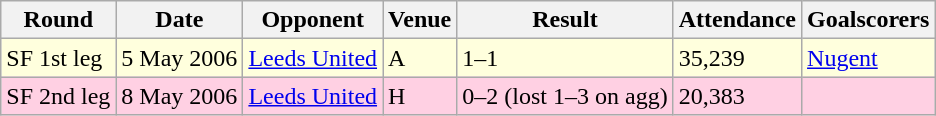<table class="wikitable">
<tr>
<th>Round</th>
<th>Date</th>
<th>Opponent</th>
<th>Venue</th>
<th>Result</th>
<th>Attendance</th>
<th>Goalscorers</th>
</tr>
<tr style="background-color: #ffffdd;">
<td>SF 1st leg</td>
<td>5 May 2006</td>
<td><a href='#'>Leeds United</a></td>
<td>A</td>
<td>1–1</td>
<td>35,239</td>
<td><a href='#'>Nugent</a></td>
</tr>
<tr style="background-color: #ffd0e3;">
<td>SF 2nd leg</td>
<td>8 May 2006</td>
<td><a href='#'>Leeds United</a></td>
<td>H</td>
<td>0–2 (lost 1–3 on agg)</td>
<td>20,383</td>
<td></td>
</tr>
</table>
